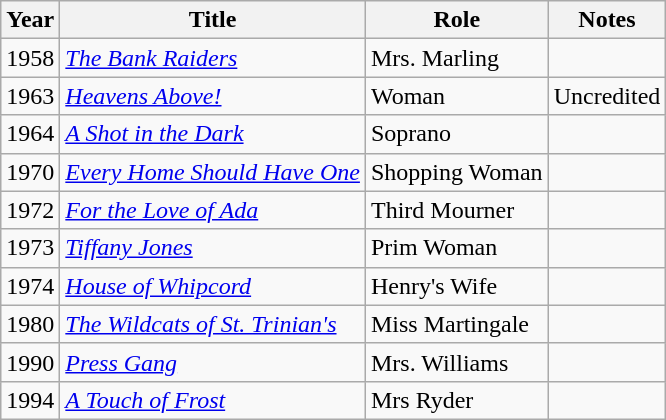<table class="wikitable">
<tr>
<th>Year</th>
<th>Title</th>
<th>Role</th>
<th>Notes</th>
</tr>
<tr>
<td>1958</td>
<td><em><a href='#'>The Bank Raiders</a></em></td>
<td>Mrs. Marling</td>
<td></td>
</tr>
<tr>
<td>1963</td>
<td><em><a href='#'>Heavens Above!</a></em></td>
<td>Woman</td>
<td>Uncredited</td>
</tr>
<tr>
<td>1964</td>
<td><em><a href='#'>A Shot in the Dark</a></em></td>
<td>Soprano</td>
<td></td>
</tr>
<tr>
<td>1970</td>
<td><em><a href='#'>Every Home Should Have One</a></em></td>
<td>Shopping Woman</td>
<td></td>
</tr>
<tr>
<td>1972</td>
<td><em><a href='#'>For the Love of Ada</a></em></td>
<td>Third Mourner</td>
<td></td>
</tr>
<tr>
<td>1973</td>
<td><em><a href='#'>Tiffany Jones</a></em></td>
<td>Prim Woman</td>
<td></td>
</tr>
<tr>
<td>1974</td>
<td><em><a href='#'>House of Whipcord</a></em></td>
<td>Henry's Wife</td>
<td></td>
</tr>
<tr>
<td>1980</td>
<td><em><a href='#'>The Wildcats of St. Trinian's</a></em></td>
<td>Miss Martingale</td>
<td></td>
</tr>
<tr>
<td>1990</td>
<td><em><a href='#'>Press Gang</a></em></td>
<td>Mrs. Williams</td>
<td></td>
</tr>
<tr>
<td>1994</td>
<td><em><a href='#'>A Touch of Frost</a></em></td>
<td>Mrs Ryder</td>
<td></td>
</tr>
</table>
